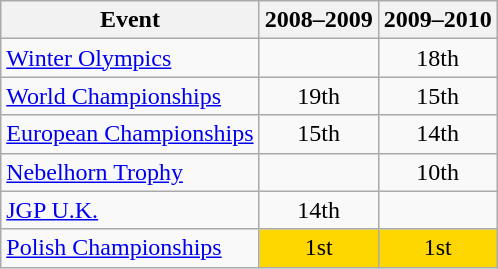<table class="wikitable" style="text-align:center">
<tr>
<th>Event</th>
<th>2008–2009</th>
<th>2009–2010</th>
</tr>
<tr>
<td align=left><a href='#'>Winter Olympics</a></td>
<td></td>
<td>18th</td>
</tr>
<tr>
<td align=left><a href='#'>World Championships</a></td>
<td>19th</td>
<td>15th</td>
</tr>
<tr>
<td align=left><a href='#'>European Championships</a></td>
<td>15th</td>
<td>14th</td>
</tr>
<tr>
<td align=left><a href='#'>Nebelhorn Trophy</a></td>
<td></td>
<td>10th</td>
</tr>
<tr>
<td align=left><a href='#'>JGP U.K.</a></td>
<td>14th</td>
<td></td>
</tr>
<tr>
<td align=left><a href='#'>Polish Championships</a></td>
<td bgcolor=gold>1st</td>
<td bgcolor=gold>1st</td>
</tr>
</table>
